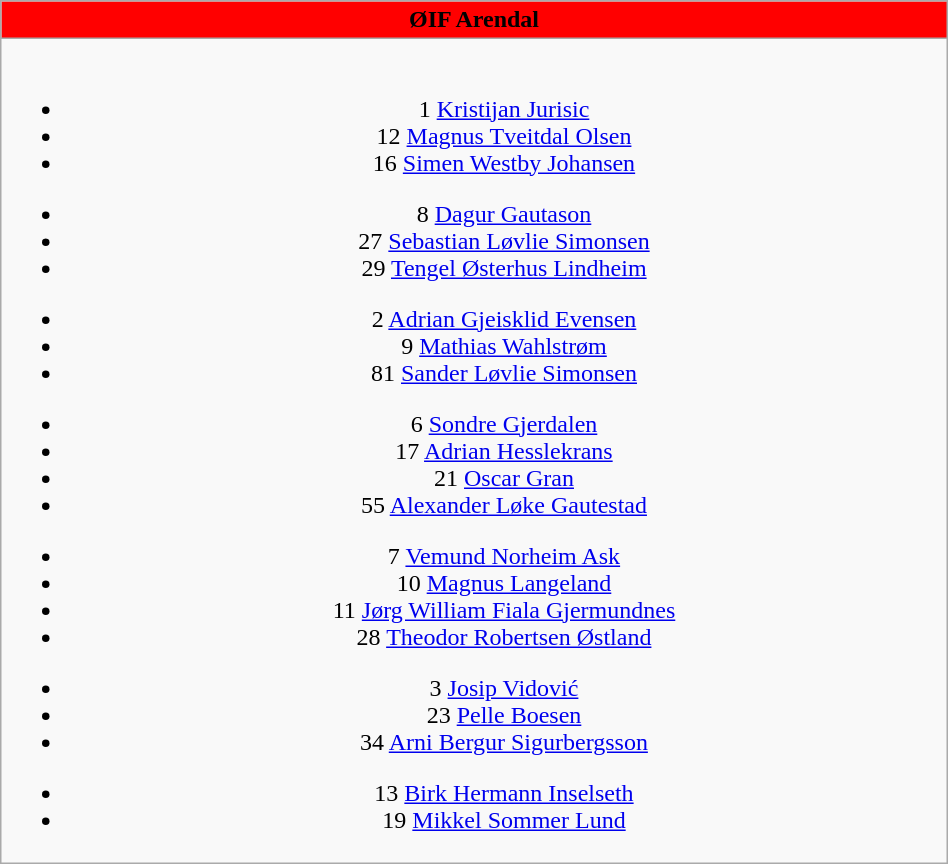<table class="wikitable" style="font-size:100%; text-align:center; width:50%">
<tr>
<th colspan=5 style="background-color:#FF0000;color:black;text-align:center;"> ØIF Arendal</th>
</tr>
<tr>
<td><br>
<ul><li>1  <a href='#'>Kristijan Jurisic</a></li><li>12  <a href='#'>Magnus Tveitdal Olsen</a></li><li>16  <a href='#'>Simen Westby Johansen</a></li></ul><ul><li>8  <a href='#'>Dagur Gautason</a></li><li>27  <a href='#'>Sebastian Løvlie Simonsen</a></li><li>29  <a href='#'>Tengel Østerhus Lindheim</a></li></ul><ul><li>2  <a href='#'>Adrian Gjeisklid Evensen</a></li><li>9  <a href='#'>Mathias Wahlstrøm</a></li><li>81  <a href='#'>Sander Løvlie Simonsen</a></li></ul><ul><li>6  <a href='#'>Sondre Gjerdalen</a></li><li>17  <a href='#'>Adrian Hesslekrans</a></li><li>21  <a href='#'>Oscar Gran</a></li><li>55  <a href='#'>Alexander Løke Gautestad</a></li></ul><ul><li>7  <a href='#'>Vemund Norheim Ask</a></li><li>10  <a href='#'>Magnus Langeland</a></li><li>11  <a href='#'>Jørg William Fiala Gjermundnes</a></li><li>28  <a href='#'>Theodor Robertsen Østland</a></li></ul><ul><li>3  <a href='#'>Josip Vidović</a></li><li>23  <a href='#'>Pelle Boesen</a></li><li>34  <a href='#'>Arni Bergur Sigurbergsson</a></li></ul><ul><li>13  <a href='#'>Birk Hermann Inselseth</a></li><li>19  <a href='#'>Mikkel Sommer Lund</a></li></ul></td>
</tr>
</table>
